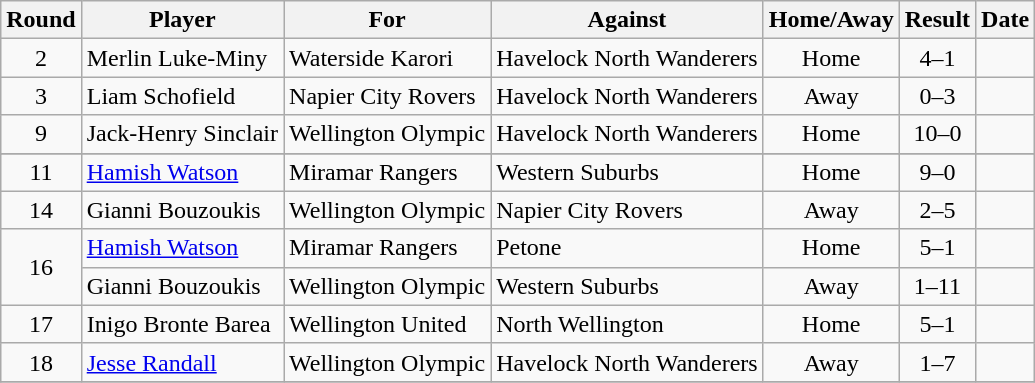<table class="wikitable">
<tr>
<th>Round</th>
<th>Player</th>
<th>For</th>
<th>Against</th>
<th>Home/Away</th>
<th style="text-align:center">Result</th>
<th>Date</th>
</tr>
<tr>
<td style="text-align:center">2</td>
<td>Merlin Luke-Miny</td>
<td>Waterside Karori</td>
<td>Havelock North Wanderers</td>
<td style="text-align:center">Home</td>
<td style="text-align:center">4–1</td>
<td></td>
</tr>
<tr>
<td style="text-align:center">3</td>
<td>Liam Schofield</td>
<td>Napier City Rovers</td>
<td>Havelock North Wanderers</td>
<td style="text-align:center">Away</td>
<td style="text-align:center">0–3</td>
<td></td>
</tr>
<tr>
<td style="text-align:center">9</td>
<td>Jack-Henry Sinclair </td>
<td>Wellington Olympic</td>
<td>Havelock North Wanderers</td>
<td style="text-align:center">Home</td>
<td style="text-align:center">10–0</td>
<td></td>
</tr>
<tr>
</tr>
<tr>
<td style="text-align:center">11</td>
<td><a href='#'>Hamish Watson</a> </td>
<td>Miramar Rangers</td>
<td>Western Suburbs</td>
<td style="text-align:center">Home</td>
<td style="text-align:center">9–0</td>
<td></td>
</tr>
<tr>
<td style="text-align:center">14</td>
<td>Gianni Bouzoukis</td>
<td>Wellington Olympic</td>
<td>Napier City Rovers</td>
<td style="text-align:center">Away</td>
<td style="text-align:center">2–5</td>
<td></td>
</tr>
<tr>
<td style="text-align:center" rowspan=2>16</td>
<td><a href='#'>Hamish Watson</a> </td>
<td>Miramar Rangers</td>
<td>Petone</td>
<td style="text-align:center">Home</td>
<td style="text-align:center">5–1</td>
<td></td>
</tr>
<tr>
<td>Gianni Bouzoukis </td>
<td>Wellington Olympic</td>
<td>Western Suburbs</td>
<td style="text-align:center">Away</td>
<td style="text-align:center">1–11</td>
<td></td>
</tr>
<tr>
<td style="text-align:center">17</td>
<td>Inigo Bronte Barea</td>
<td>Wellington United</td>
<td>North Wellington</td>
<td style="text-align:center">Home</td>
<td style="text-align:center">5–1</td>
<td></td>
</tr>
<tr>
<td style="text-align:center">18</td>
<td><a href='#'>Jesse Randall</a></td>
<td>Wellington Olympic</td>
<td>Havelock North Wanderers</td>
<td style="text-align:center">Away</td>
<td style="text-align:center">1–7</td>
<td></td>
</tr>
<tr>
</tr>
</table>
